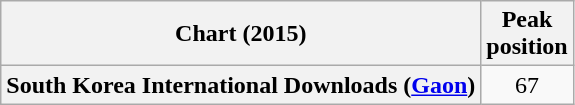<table class="wikitable sortable plainrowheaders" style="text-align:center;">
<tr>
<th scope="col">Chart (2015)</th>
<th scope="col">Peak<br>position</th>
</tr>
<tr>
<th scope="row">South Korea International Downloads (<a href='#'>Gaon</a>)</th>
<td style="text-align:center;">67</td>
</tr>
</table>
